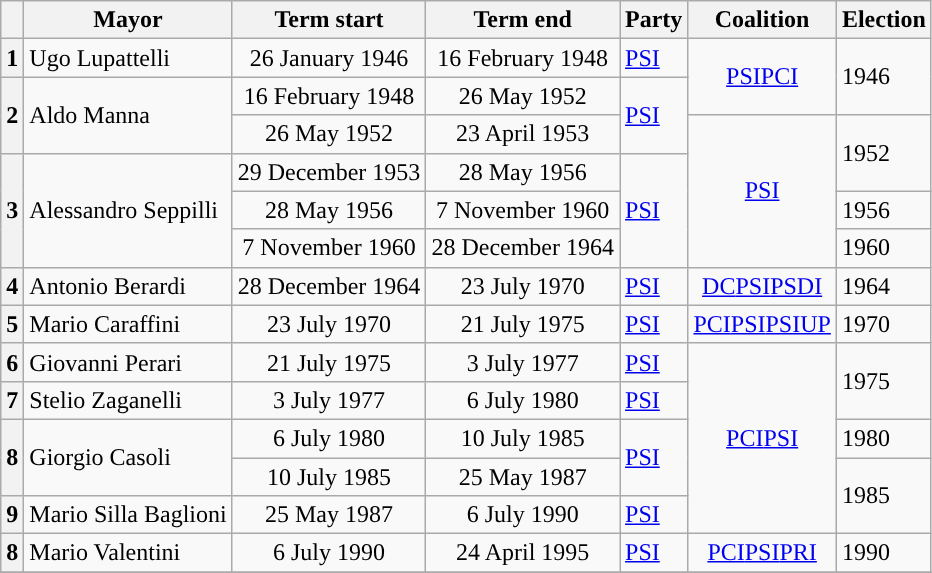<table class="wikitable">
<tr>
<th class=unsortable> </th>
<th>Mayor</th>
<th>Term start</th>
<th>Term end</th>
<th>Party</th>
<th>Coalition</th>
<th>Election</th>
</tr>
<tr>
<th style="background:">1</th>
<td>Ugo Lupattelli</td>
<td align=center>26 January 1946</td>
<td align=center>16 February 1948</td>
<td><a href='#'>PSI</a></td>
<td rowspan=2 align=center><a href='#'>PSI</a><a href='#'>PCI</a></td>
<td rowspan=2>1946</td>
</tr>
<tr>
<th rowspan=2 style="background:">2</th>
<td rowspan=2>Aldo Manna</td>
<td align=center>16 February 1948</td>
<td align=center>26 May 1952</td>
<td rowspan=2><a href='#'>PSI</a></td>
</tr>
<tr>
<td align=center>26 May 1952</td>
<td align=center>23 April 1953</td>
<td align=center rowspan=4><a href='#'>PSI</a></td>
<td rowspan=2>1952</td>
</tr>
<tr>
<th rowspan=3 style="background:">3</th>
<td rowspan=3>Alessandro Seppilli</td>
<td align=center>29 December 1953</td>
<td align=center>28 May 1956</td>
<td rowspan=3><a href='#'>PSI</a></td>
</tr>
<tr>
<td align=center>28 May 1956</td>
<td align=center>7 November 1960</td>
<td>1956</td>
</tr>
<tr>
<td align=center>7 November 1960</td>
<td align=center>28 December 1964</td>
<td>1960</td>
</tr>
<tr>
<th style="background:">4</th>
<td>Antonio Berardi</td>
<td align=center>28 December 1964</td>
<td align=center>23 July 1970</td>
<td><a href='#'>PSI</a></td>
<td align=center><a href='#'>DC</a><a href='#'>PSI</a><a href='#'>PSDI</a></td>
<td>1964</td>
</tr>
<tr>
<th style="background:">5</th>
<td>Mario Caraffini</td>
<td align=center>23 July 1970</td>
<td align=center>21 July 1975</td>
<td><a href='#'>PSI</a></td>
<td align=center><a href='#'>PCI</a><a href='#'>PSI</a><a href='#'>PSIUP</a></td>
<td>1970</td>
</tr>
<tr>
<th style="background:">6</th>
<td>Giovanni Perari</td>
<td align=center>21 July 1975</td>
<td align=center>3 July 1977</td>
<td><a href='#'>PSI</a></td>
<td rowspan=5 align=center><a href='#'>PCI</a><a href='#'>PSI</a></td>
<td rowspan=2>1975</td>
</tr>
<tr>
<th style="background:">7</th>
<td>Stelio Zaganelli</td>
<td align=center>3 July 1977</td>
<td align=center>6 July 1980</td>
<td><a href='#'>PSI</a></td>
</tr>
<tr>
<th rowspan=2 style="background:">8</th>
<td rowspan=2>Giorgio Casoli</td>
<td align=center>6 July 1980</td>
<td align=center>10 July 1985</td>
<td rowspan=2><a href='#'>PSI</a></td>
<td>1980</td>
</tr>
<tr>
<td align=center>10 July 1985</td>
<td align=center>25 May 1987</td>
<td rowspan=2>1985</td>
</tr>
<tr>
<th style="background:">9</th>
<td>Mario Silla Baglioni</td>
<td align=center>25 May 1987</td>
<td align=center>6 July 1990</td>
<td><a href='#'>PSI</a></td>
</tr>
<tr>
<th style="background:">8</th>
<td>Mario Valentini</td>
<td align=center>6 July 1990</td>
<td align=center>24 April 1995</td>
<td><a href='#'>PSI</a></td>
<td align=center><a href='#'>PCI</a><a href='#'>PSI</a><a href='#'>PRI</a></td>
<td>1990</td>
</tr>
<tr>
</tr>
</table>
